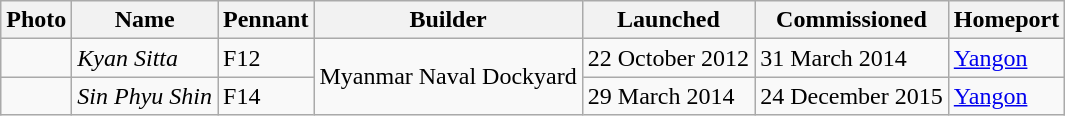<table class="wikitable">
<tr>
<th>Photo</th>
<th>Name</th>
<th>Pennant</th>
<th>Builder</th>
<th>Launched</th>
<th>Commissioned</th>
<th>Homeport</th>
</tr>
<tr>
<td></td>
<td><em>Kyan Sitta</em></td>
<td>F12</td>
<td rowspan=2 align=center>Myanmar Naval Dockyard</td>
<td>22 October 2012</td>
<td>31 March 2014</td>
<td><a href='#'>Yangon</a></td>
</tr>
<tr>
<td></td>
<td><em>Sin Phyu Shin</em></td>
<td>F14</td>
<td>29 March 2014</td>
<td>24 December 2015</td>
<td><a href='#'>Yangon</a></td>
</tr>
</table>
